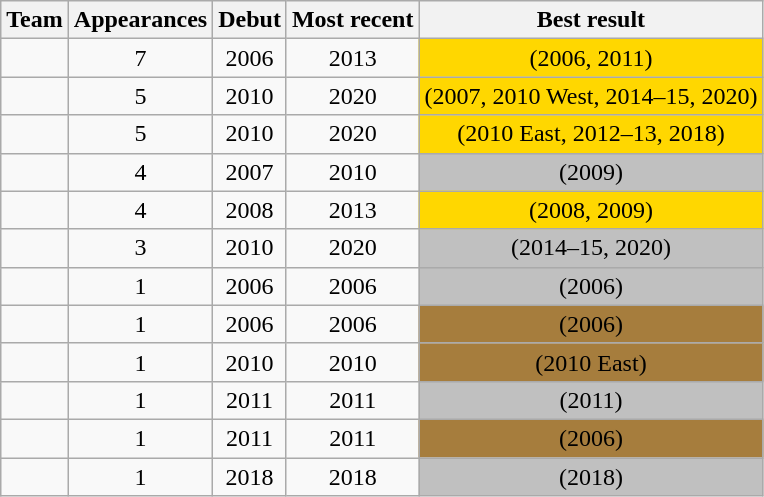<table class="wikitable sortable" style="text-align: center">
<tr>
<th>Team</th>
<th>Appearances</th>
<th>Debut</th>
<th>Most recent</th>
<th>Best result</th>
</tr>
<tr>
<td align=left></td>
<td>7</td>
<td>2006</td>
<td>2013</td>
<td bgcolor=gold> (2006, 2011)</td>
</tr>
<tr>
<td align=left></td>
<td>5</td>
<td>2010</td>
<td>2020</td>
<td bgcolor=gold> (2007, 2010 West, 2014–15, 2020)</td>
</tr>
<tr>
<td align=left></td>
<td>5</td>
<td>2010</td>
<td>2020</td>
<td bgcolor=gold> (2010 East, 2012–13, 2018)</td>
</tr>
<tr>
<td align=left></td>
<td>4</td>
<td>2007</td>
<td>2010</td>
<td bgcolor=silver> (2009)</td>
</tr>
<tr>
<td align=left></td>
<td>4</td>
<td>2008</td>
<td>2013</td>
<td bgcolor=gold> (2008, 2009)</td>
</tr>
<tr>
<td align=left></td>
<td>3</td>
<td>2010</td>
<td>2020</td>
<td bgcolor=silver> (2014–15, 2020)</td>
</tr>
<tr>
<td align=left></td>
<td>1</td>
<td>2006</td>
<td>2006</td>
<td bgcolor=silver> (2006)</td>
</tr>
<tr>
<td align=left></td>
<td>1</td>
<td>2006</td>
<td>2006</td>
<td style="background:#a67d3d;"> (2006)</td>
</tr>
<tr>
<td align=left></td>
<td>1</td>
<td>2010</td>
<td>2010</td>
<td style="background:#a67d3d;"> (2010 East)</td>
</tr>
<tr>
<td align=left></td>
<td>1</td>
<td>2011</td>
<td>2011</td>
<td bgcolor=silver> (2011)</td>
</tr>
<tr>
<td align=left></td>
<td>1</td>
<td>2011</td>
<td>2011</td>
<td style="background:#a67d3d;"> (2006)</td>
</tr>
<tr>
<td align=left></td>
<td>1</td>
<td>2018</td>
<td>2018</td>
<td bgcolor=silver> (2018)</td>
</tr>
</table>
